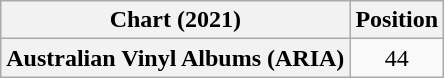<table class="wikitable plainrowheaders" style="text-align:center">
<tr>
<th scope="col">Chart (2021)</th>
<th scope="col">Position</th>
</tr>
<tr>
<th scope="row">Australian Vinyl Albums (ARIA)</th>
<td>44</td>
</tr>
</table>
